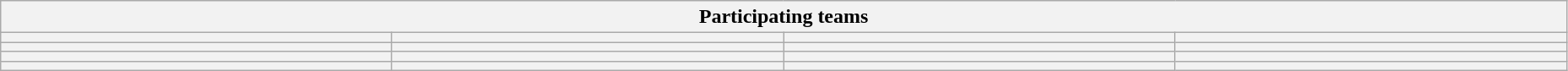<table class="wikitable" style="width:98%;">
<tr>
<th colspan=4>Participating teams</th>
</tr>
<tr>
<th width=25%></th>
<th width=25%></th>
<th width=25%></th>
<th width=25%></th>
</tr>
<tr>
<th></th>
<th></th>
<th></th>
<th></th>
</tr>
<tr>
<th></th>
<th></th>
<th></th>
<th></th>
</tr>
<tr>
<th></th>
<th></th>
<th></th>
<th></th>
</tr>
</table>
